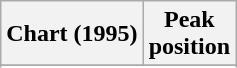<table class="wikitable sortable">
<tr>
<th>Chart (1995)</th>
<th>Peak<br>position</th>
</tr>
<tr>
</tr>
<tr>
</tr>
<tr>
</tr>
<tr>
</tr>
</table>
